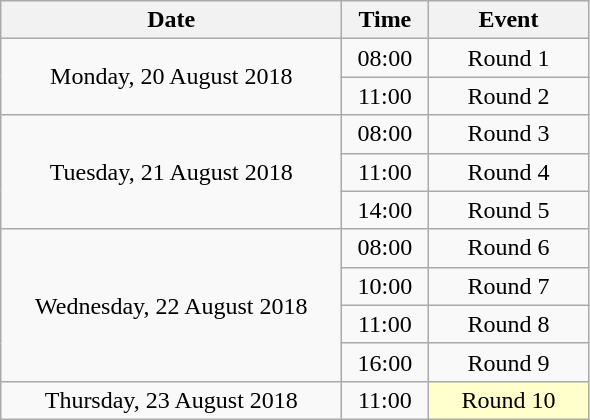<table class = "wikitable" style="text-align:center;">
<tr>
<th width=220>Date</th>
<th width=50>Time</th>
<th width=100>Event</th>
</tr>
<tr>
<td rowspan=2>Monday, 20 August 2018</td>
<td>08:00</td>
<td>Round 1</td>
</tr>
<tr>
<td>11:00</td>
<td>Round 2</td>
</tr>
<tr>
<td rowspan=3>Tuesday, 21 August 2018</td>
<td>08:00</td>
<td>Round 3</td>
</tr>
<tr>
<td>11:00</td>
<td>Round 4</td>
</tr>
<tr>
<td>14:00</td>
<td>Round 5</td>
</tr>
<tr>
<td rowspan=4>Wednesday, 22 August 2018</td>
<td>08:00</td>
<td>Round 6</td>
</tr>
<tr>
<td>10:00</td>
<td>Round 7</td>
</tr>
<tr>
<td>11:00</td>
<td>Round 8</td>
</tr>
<tr>
<td>16:00</td>
<td>Round 9</td>
</tr>
<tr>
<td>Thursday, 23 August 2018</td>
<td>11:00</td>
<td bgcolor=ffffcc>Round 10</td>
</tr>
</table>
